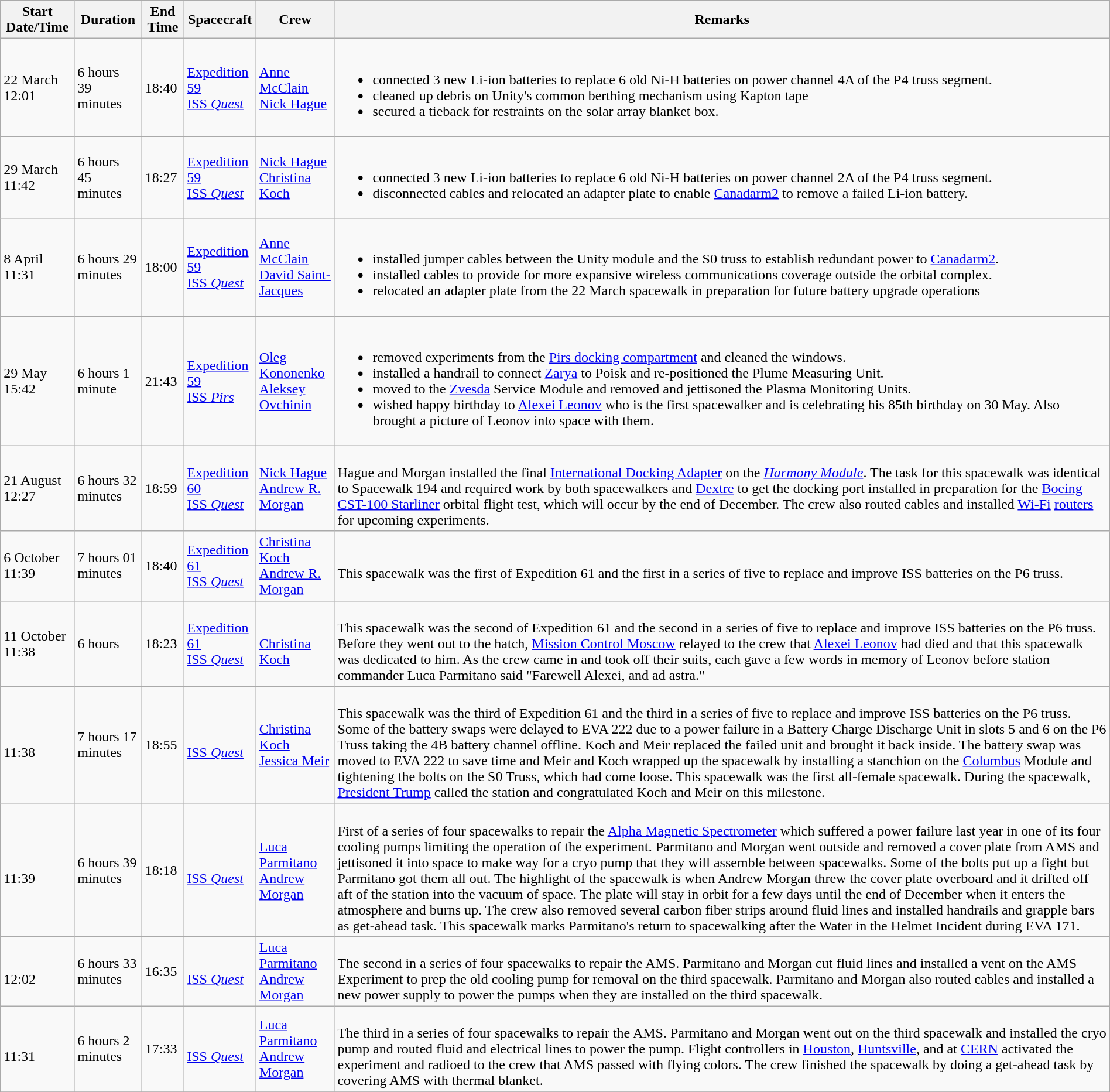<table class="wikitable" style="width:100%;">
<tr>
<th>Start Date/Time</th>
<th>Duration</th>
<th>End Time</th>
<th>Spacecraft</th>
<th>Crew</th>
<th>Remarks</th>
</tr>
<tr>
<td>22 March 12:01</td>
<td>6 hours<br>39 minutes</td>
<td>18:40</td>
<td><a href='#'>Expedition 59</a><br><a href='#'>ISS <em>Quest</em></a></td>
<td> <a href='#'>Anne McClain</a><br> <a href='#'>Nick Hague</a></td>
<td><br><ul><li>connected 3 new Li-ion batteries to replace 6 old Ni-H batteries on power channel 4A of the P4 truss segment.</li><li>cleaned up debris on Unity's common berthing mechanism using Kapton tape </li><li>secured a tieback for restraints on the solar array blanket box.</li></ul></td>
</tr>
<tr>
<td>29 March 11:42</td>
<td>6 hours<br>45 minutes</td>
<td>18:27</td>
<td><a href='#'>Expedition 59</a><br><a href='#'>ISS <em>Quest</em></a></td>
<td> <a href='#'>Nick Hague</a><br> <a href='#'>Christina Koch</a></td>
<td><br><ul><li>connected 3 new Li-ion batteries to replace 6 old Ni-H batteries on power channel 2A of the P4 truss segment.</li><li>disconnected cables and relocated an adapter plate to enable <a href='#'>Canadarm2</a> to remove a failed Li-ion battery.</li></ul></td>
</tr>
<tr>
<td>8 April 11:31</td>
<td>6 hours 29 minutes</td>
<td>18:00</td>
<td><a href='#'>Expedition 59</a><br><a href='#'>ISS <em>Quest</em></a></td>
<td> <a href='#'>Anne McClain</a><br> <a href='#'>David Saint-Jacques</a></td>
<td><br><ul><li>installed jumper cables between the Unity module and the S0 truss to establish redundant power to <a href='#'>Canadarm2</a>.</li><li>installed cables to provide for more expansive wireless communications coverage outside the orbital complex.</li><li>relocated an adapter plate from the 22 March spacewalk in preparation for future battery upgrade operations</li></ul></td>
</tr>
<tr>
<td>29 May 15:42</td>
<td>6 hours 1 minute</td>
<td>21:43</td>
<td><a href='#'>Expedition 59</a><br><a href='#'>ISS <em>Pirs</em></a></td>
<td> <a href='#'>Oleg Kononenko</a><br> <a href='#'>Aleksey Ovchinin</a></td>
<td><br><ul><li>removed experiments from the <a href='#'>Pirs docking compartment</a> and cleaned the windows.</li><li>installed a handrail to connect <a href='#'>Zarya</a> to Poisk and re-positioned the Plume Measuring Unit.</li><li>moved to the <a href='#'>Zvesda</a> Service Module and removed and jettisoned the Plasma Monitoring Units.</li><li>wished happy birthday to <a href='#'>Alexei Leonov</a> who is the first spacewalker and is celebrating his 85th birthday on 30 May. Also brought a picture of Leonov into space with them.</li></ul></td>
</tr>
<tr>
<td>21 August 12:27</td>
<td>6 hours 32 minutes</td>
<td>18:59</td>
<td><a href='#'>Expedition 60</a><br><a href='#'>ISS <em>Quest</em></a></td>
<td> <a href='#'>Nick Hague</a><br> <a href='#'>Andrew R. Morgan</a></td>
<td><br>Hague and Morgan installed the final <a href='#'>International Docking Adapter</a> on the <a href='#'><em>Harmony Module</em></a>. The task for this spacewalk was identical to Spacewalk 194 and required work by both spacewalkers and <a href='#'>Dextre</a> to get the docking port installed in preparation for the <a href='#'>Boeing CST-100 Starliner</a> orbital flight test, which will occur by the end of December. The crew also routed cables and installed <a href='#'>Wi-Fi</a> <a href='#'>routers</a> for upcoming experiments.</td>
</tr>
<tr>
<td>6 October 11:39</td>
<td>7 hours 01 minutes</td>
<td>18:40</td>
<td><a href='#'>Expedition 61</a><br><a href='#'>ISS <em>Quest</em></a></td>
<td> <a href='#'>Christina Koch</a><br> <a href='#'>Andrew R. Morgan</a></td>
<td><br>This spacewalk was the first of Expedition 61 and the first in a series of five to replace and improve ISS batteries on the P6 truss.</td>
</tr>
<tr>
<td>11 October 11:38</td>
<td>6 hours </td>
<td>18:23</td>
<td><a href='#'>Expedition 61</a><br><a href='#'>ISS <em>Quest</em></a></td>
<td><br> <a href='#'>Christina Koch</a></td>
<td><br>This spacewalk was the second of Expedition 61 and the second in a series of five to replace and improve ISS batteries on the P6 truss. Before they went out to the hatch, <a href='#'>Mission Control Moscow</a> relayed to the crew that <a href='#'>Alexei Leonov</a> had died and that this spacewalk was dedicated to him. As the crew came in and took off their suits, each gave a few words in memory of Leonov before station commander Luca Parmitano said "Farewell Alexei, and ad astra."</td>
</tr>
<tr>
<td><br>11:38</td>
<td>7 hours 17 minutes</td>
<td>18:55</td>
<td><br><a href='#'>ISS <em>Quest</em></a></td>
<td> <a href='#'>Christina Koch</a><br> <a href='#'>Jessica Meir</a></td>
<td><br>This spacewalk was the third of Expedition 61 and the third in a series of five to replace and improve ISS batteries on the P6 truss. Some of the battery swaps were delayed to EVA 222 due to a power failure in a Battery Charge Discharge Unit in slots 5 and 6 on the P6 Truss taking the 4B battery channel offline. Koch and Meir replaced the failed unit and brought it back inside. The battery swap was moved to EVA 222 to save time and Meir and Koch wrapped up the spacewalk by installing a stanchion on the <a href='#'>Columbus</a> Module and tightening the bolts on the S0 Truss, which had come loose. This spacewalk was the first all-female spacewalk. During the spacewalk, <a href='#'>President Trump</a> called the station and congratulated Koch and Meir on this milestone.</td>
</tr>
<tr>
<td><br>11:39</td>
<td>6 hours 39 minutes</td>
<td>18:18</td>
<td><br><a href='#'>ISS <em>Quest</em></a></td>
<td> <a href='#'>Luca Parmitano</a><br> <a href='#'>Andrew Morgan</a></td>
<td><br>First of a series of four spacewalks to repair the <a href='#'>Alpha Magnetic Spectrometer</a> which suffered a power failure last year in one of its four cooling pumps limiting the operation of the experiment. Parmitano and Morgan went outside and removed a cover plate from AMS and jettisoned it into space to make way for a cryo pump that they will assemble between spacewalks. Some of the bolts put up a fight but Parmitano got them all out. The highlight of the spacewalk is when Andrew Morgan threw the cover plate overboard and it drifted off aft of the station into the vacuum of space. The plate will stay in orbit for a few days until the end of December when it enters the atmosphere and burns up. The crew also removed several carbon fiber strips around fluid lines and installed handrails and grapple bars as get-ahead task.   This spacewalk marks Parmitano's return to spacewalking after the Water in the Helmet Incident during EVA 171.</td>
</tr>
<tr>
<td><br>12:02</td>
<td>6 hours 33 minutes</td>
<td>16:35</td>
<td><br><a href='#'>ISS <em>Quest</em></a></td>
<td> <a href='#'>Luca Parmitano</a><br> <a href='#'>Andrew Morgan</a></td>
<td><br>The second in a series of four spacewalks to repair the AMS. Parmitano and Morgan cut fluid lines and installed a vent on the AMS Experiment to prep the old cooling pump for removal on the third spacewalk. Parmitano and Morgan also routed cables and installed a new power supply to power the pumps when they are installed on the third spacewalk.</td>
</tr>
<tr>
<td><br>11:31</td>
<td>6 hours 2 minutes</td>
<td>17:33</td>
<td><br><a href='#'>ISS <em>Quest</em></a></td>
<td> <a href='#'>Luca Parmitano</a><br> <a href='#'>Andrew Morgan</a></td>
<td><br>The third in a series of four spacewalks to repair the AMS. Parmitano and Morgan went out on the third spacewalk and installed the cryo pump and routed fluid and electrical lines to power the pump. Flight controllers in <a href='#'>Houston</a>, <a href='#'>Huntsville</a>, and at <a href='#'>CERN</a> activated the experiment and radioed to the crew that AMS passed with flying colors. The crew finished the spacewalk by doing a get-ahead task by covering AMS with thermal blanket.</td>
</tr>
<tr>
</tr>
</table>
